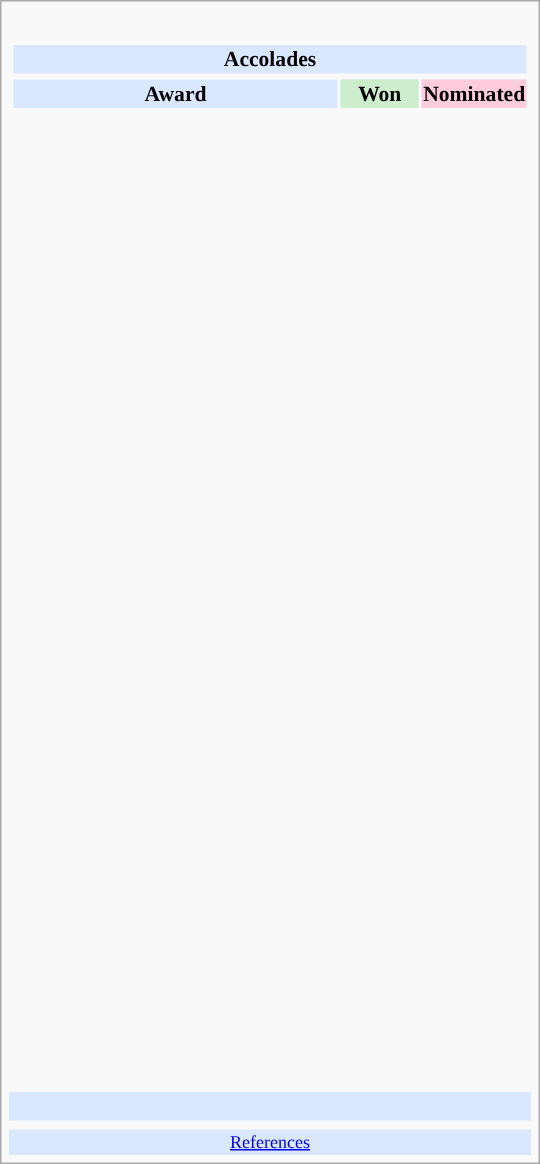<table class="infobox" style="width: 25em; text-align: left; font-size: 90%; vertical-align: middle;">
<tr>
<td colspan="3" style="text-align:center;"></td>
</tr>
<tr>
<td colspan=3><br><table class="collapsible collapsed" style="width:100%;">
<tr>
<th colspan="3" style="background:#d9e8ff; text-align:center;">Accolades</th>
</tr>
<tr>
</tr>
<tr style="background:#d9e8ff; text-align:center;">
<td style="text-align:center;"><strong>Award</strong></td>
<td style="text-align:center; background:#cec; text-size:0.9em; width:50px;"><strong>Won</strong></td>
<td style="text-align:center; background:#fcd; text-size:0.9em; width:50px;"><strong>Nominated</strong></td>
</tr>
<tr>
<td style="text-align:center;"><br></td>
<td></td>
<td></td>
</tr>
<tr>
<td style="text-align:center;"><br></td>
<td></td>
<td></td>
</tr>
<tr>
<td style="text-align:center;"><br></td>
<td></td>
<td></td>
</tr>
<tr>
<td style="text-align:center;"><br></td>
<td></td>
<td></td>
</tr>
<tr>
<td style="text-align:center;"><br></td>
<td></td>
<td></td>
</tr>
<tr>
<td style="text-align:center;"><br></td>
<td></td>
<td></td>
</tr>
<tr>
<td style="text-align:center;"><br></td>
<td></td>
<td></td>
</tr>
<tr>
<td style="text-align:center;"><br></td>
<td></td>
<td></td>
</tr>
<tr>
<td style="text-align:center;"><br></td>
<td></td>
<td></td>
</tr>
<tr>
<td style="text-align:center;"><br></td>
<td></td>
<td></td>
</tr>
<tr>
<td style="text-align:center;"><br></td>
<td></td>
<td></td>
</tr>
<tr>
<td style="text-align:center;"><br></td>
<td></td>
<td></td>
</tr>
<tr>
<td style="text-align:center;"><br></td>
<td></td>
<td></td>
</tr>
<tr>
<td style="text-align:center;"><br></td>
<td></td>
<td></td>
</tr>
<tr>
<td style="text-align:center;"><br></td>
<td></td>
<td></td>
</tr>
<tr>
<td style="text-align:center;"><br></td>
<td></td>
<td></td>
</tr>
<tr>
<td style="text-align:center;"><br></td>
<td></td>
<td></td>
</tr>
<tr>
<td style="text-align:center;"><br></td>
<td></td>
<td></td>
</tr>
<tr>
<td style="text-align:center;"><br></td>
<td></td>
<td></td>
</tr>
<tr>
<td style="text-align:center;"><br></td>
<td></td>
<td></td>
</tr>
<tr>
<td style="text-align:center;"><br></td>
<td></td>
<td></td>
</tr>
<tr>
<td style="text-align:center;"><br></td>
<td></td>
<td></td>
</tr>
<tr>
<td style="text-align:center;"><br></td>
<td></td>
<td></td>
</tr>
<tr>
<td style="text-align:center;"><br></td>
<td></td>
<td></td>
</tr>
<tr>
<td style="text-align:center;"><br></td>
<td></td>
<td></td>
</tr>
<tr>
<td style="text-align:center;"><br></td>
<td></td>
<td></td>
</tr>
<tr>
<td style="text-align:center;"><br></td>
<td></td>
<td></td>
</tr>
<tr>
<td style="text-align:center;"><br></td>
<td></td>
<td></td>
</tr>
<tr>
<td style="text-align:center;"><br></td>
<td></td>
<td></td>
</tr>
<tr>
<td style="text-align:center;"><br></td>
<td></td>
<td></td>
</tr>
<tr>
<td style="text-align:center;"><br></td>
<td></td>
<td></td>
</tr>
</table>
</td>
</tr>
<tr style="background:#d9e8ff;">
<td style="text-align:center;" colspan="3"><br></td>
</tr>
<tr>
<td></td>
<td></td>
<td></td>
</tr>
<tr style="background:#d9e8ff;">
<td colspan="3" style="font-size: smaller; text-align:center;"><a href='#'>References</a></td>
</tr>
</table>
